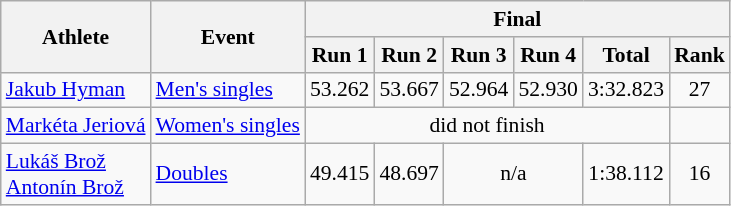<table class="wikitable" style="font-size:90%">
<tr>
<th rowspan="2">Athlete</th>
<th rowspan="2">Event</th>
<th colspan="6">Final</th>
</tr>
<tr>
<th>Run 1</th>
<th>Run 2</th>
<th>Run 3</th>
<th>Run 4</th>
<th>Total</th>
<th>Rank</th>
</tr>
<tr>
<td><a href='#'>Jakub Hyman</a></td>
<td><a href='#'>Men's singles</a></td>
<td align="center">53.262</td>
<td align="center">53.667</td>
<td align="center">52.964</td>
<td align="center">52.930</td>
<td align="center">3:32.823</td>
<td align="center">27</td>
</tr>
<tr>
<td><a href='#'>Markéta Jeriová</a></td>
<td><a href='#'>Women's singles</a></td>
<td colspan=5 align="center">did not finish</td>
</tr>
<tr>
<td><a href='#'>Lukáš Brož</a><br><a href='#'>Antonín Brož</a></td>
<td><a href='#'>Doubles</a></td>
<td align="center">49.415</td>
<td align="center">48.697</td>
<td colspan=2 align="center">n/a</td>
<td align="center">1:38.112</td>
<td align="center">16</td>
</tr>
</table>
